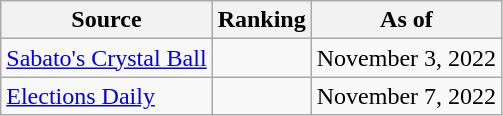<table class="wikitable" style="text-align:center">
<tr>
<th>Source</th>
<th>Ranking</th>
<th>As of</th>
</tr>
<tr>
<td align=left><a href='#'>Sabato's Crystal Ball</a></td>
<td></td>
<td>November 3, 2022</td>
</tr>
<tr>
<td align="left"><a href='#'>Elections Daily</a></td>
<td></td>
<td>November 7, 2022</td>
</tr>
</table>
